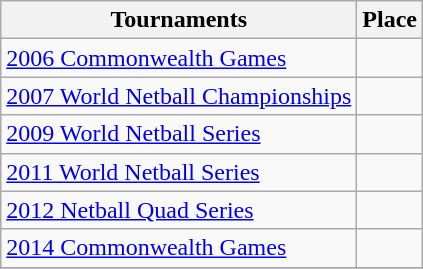<table class="wikitable collapsible">
<tr>
<th>Tournaments</th>
<th>Place</th>
</tr>
<tr>
<td><a href='#'>2006 Commonwealth Games</a></td>
<td></td>
</tr>
<tr>
<td><a href='#'>2007 World Netball Championships</a></td>
<td></td>
</tr>
<tr>
<td><a href='#'>2009 World Netball Series</a></td>
<td></td>
</tr>
<tr>
<td><a href='#'>2011 World Netball Series</a></td>
<td></td>
</tr>
<tr>
<td><a href='#'>2012 Netball Quad Series</a></td>
<td></td>
</tr>
<tr>
<td><a href='#'>2014 Commonwealth Games</a></td>
<td></td>
</tr>
<tr>
</tr>
</table>
